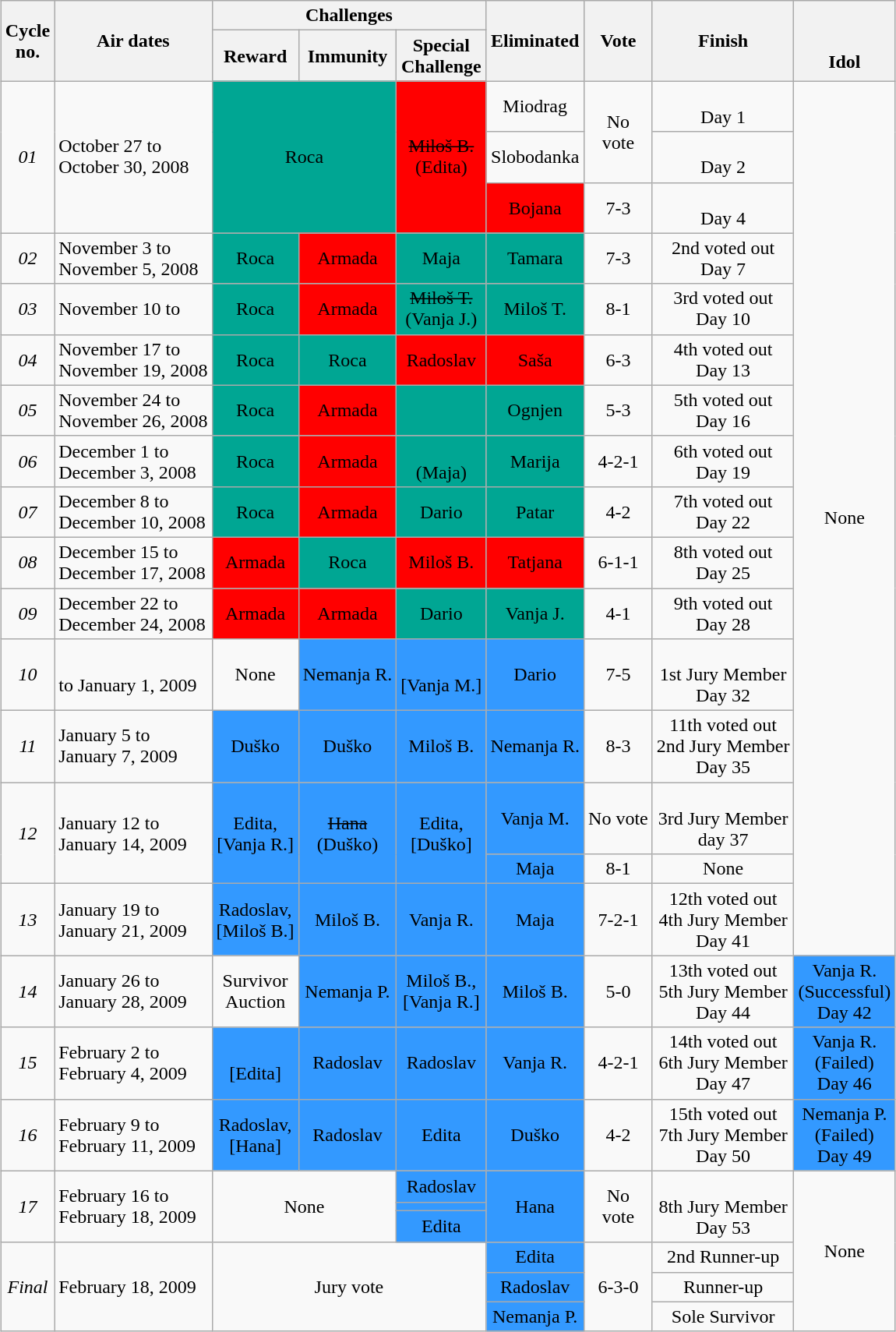<table class="wikitable" style="margin:auto;">
<tr>
<th bgcolor="gray" rowspan="2">Cycle<br>no.</th>
<th bgcolor="gray" rowspan="2">Air dates</th>
<th bgcolor="gray" colspan="3">Challenges</th>
<th bgcolor="gray" rowspan="2">Eliminated</th>
<th bgcolor="gray" rowspan="2">Vote</th>
<th bgcolor="gray" rowspan="2">Finish</th>
<th bgcolor="gray" rowspan="2"><br><br>Idol</th>
</tr>
<tr>
<th bgcolor="gray">Reward</th>
<th bgcolor="gray">Immunity</th>
<th bgcolor="gray">Special<br>Challenge</th>
</tr>
<tr>
<td align="center" rowspan="3"><em>01</em></td>
<td rowspan="3">October 27 to<br>October 30, 2008</td>
<td colspan="2" rowspan="3" bgcolor="#00A693" align="center"><span>Roca</span></td>
<td align="center" rowspan="3" bgcolor="red"><span><s>Miloš B.</s><br>(Edita)</span></td>
<td align="center">Miodrag</td>
<td align="center" rowspan=2>No<br>vote</td>
<td align="center"><br>Day 1</td>
<td align="center" rowspan="16">None</td>
</tr>
<tr>
<td align="center">Slobodanka</td>
<td align="center"><br>Day 2</td>
</tr>
<tr>
<td align="center" rowspan="1" bgcolor="red"><span>Bojana</span></td>
<td align="center">7-3</td>
<td align="center"><br>Day 4</td>
</tr>
<tr>
<td align="center"><em>02</em></td>
<td>November 3 to<br>November 5, 2008</td>
<td align="center" bgcolor="#00A693"><span>Roca</span></td>
<td align="center" bgcolor="red"><span>Armada</span></td>
<td align="center" bgcolor="#00A693"><span>Maja</span></td>
<td align="center" bgcolor="#00A693"><span>Tamara</span></td>
<td align="center">7-3</td>
<td align="center">2nd voted out<br>Day 7</td>
</tr>
<tr>
<td align="center"><em>03</em></td>
<td>November 10 to<br></td>
<td align="center" bgcolor="#00A693"><span>Roca</span></td>
<td align="center" bgcolor="red"><span>Armada</span></td>
<td align="center" bgcolor="#00A693"><span><s>Miloš T.</s><br>(Vanja J.)</span></td>
<td align="center" bgcolor="#00A693"><span>Miloš T.</span></td>
<td align="center">8-1</td>
<td align="center">3rd voted out<br>Day 10</td>
</tr>
<tr>
<td align="center"><em>04</em></td>
<td>November 17 to<br>November 19, 2008</td>
<td align="center" bgcolor="#00A693"><span>Roca</span></td>
<td align="center" bgcolor="#00A693"><span>Roca</span></td>
<td align="center" bgcolor="red"><span>Radoslav</span></td>
<td align="center" bgcolor="red"><span>Saša</span></td>
<td align="center">6-3</td>
<td align="center">4th voted out<br>Day 13</td>
</tr>
<tr>
<td align="center"><em>05</em></td>
<td>November 24 to<br>November 26, 2008</td>
<td align="center" bgcolor="#00A693"><span>Roca</span></td>
<td align="center" bgcolor="red"><span>Armada</span></td>
<td align="center" bgcolor="#00A693"><span></span></td>
<td align="center" bgcolor="#00A693"><span>Ognjen</span></td>
<td align="center">5-3</td>
<td align="center">5th voted out<br>Day 16</td>
</tr>
<tr>
<td align="center"><em>06</em></td>
<td>December 1 to<br>December 3, 2008</td>
<td align="center" bgcolor="#00A693"><span>Roca</span></td>
<td align="center" bgcolor="red"><span>Armada</span></td>
<td align="center" bgcolor="#00A693"><span><s></s><br>(Maja)</span></td>
<td align="center" bgcolor="#00A693"><span>Marija</span></td>
<td align="center">4-2-1</td>
<td align="center">6th voted out<br>Day 19</td>
</tr>
<tr>
<td align="center"><em>07</em></td>
<td>December 8 to<br>December 10, 2008</td>
<td align="center" bgcolor="#00A693"><span>Roca</span></td>
<td align="center" bgcolor="red"><span>Armada</span></td>
<td align="center" bgcolor="#00A693"><span>Dario</span></td>
<td align="center" bgcolor="#00A693"><span>Patar</span></td>
<td align="center">4-2</td>
<td align="center">7th voted out<br>Day 22</td>
</tr>
<tr>
<td align="center"><em>08</em></td>
<td>December 15 to<br>December 17, 2008</td>
<td align="center" bgcolor="red"><span>Armada</span></td>
<td align="center" bgcolor="#00A693"><span>Roca</span></td>
<td align="center" bgcolor="red"><span>Miloš B.</span></td>
<td align="center" bgcolor="red"><span>Tatjana</span></td>
<td align="center">6-1-1</td>
<td align="center">8th voted out<br>Day 25</td>
</tr>
<tr>
<td align="center"><em>09</em></td>
<td>December 22 to<br>December 24, 2008</td>
<td align="center" bgcolor="red"><span>Armada</span></td>
<td align="center" bgcolor="red"><span>Armada</span></td>
<td align="center" bgcolor="#00A693"><span>Dario</span></td>
<td align="center" bgcolor="#00A693"><span>Vanja J.</span></td>
<td align="center">4-1</td>
<td align="center">9th voted out<br>Day 28</td>
</tr>
<tr>
<td align="center"><em>10</em></td>
<td><br>to January 1, 2009</td>
<td align="center">None</td>
<td align="center" bgcolor="#3399ff"><span>Nemanja R.</span></td>
<td align="center" bgcolor="#3399ff"><span><br>[Vanja M.]</span></td>
<td align="center" bgcolor="#3399ff"><span>Dario</span></td>
<td align="center">7-5</td>
<td align="center"><br>1st Jury Member<br>Day 32</td>
</tr>
<tr>
<td align="center"><em>11</em></td>
<td>January 5 to<br>January 7, 2009</td>
<td align="center" bgcolor="#3399ff"><span>Duško</span></td>
<td align="center" bgcolor="#3399ff"><span>Duško</span></td>
<td align="center" bgcolor="#3399ff"><span>Miloš B.</span></td>
<td align="center" bgcolor="#3399ff"><span>Nemanja R.</span></td>
<td align="center">8-3</td>
<td align="center">11th voted out<br>2nd Jury Member<br>Day 35</td>
</tr>
<tr>
<td align="center" rowspan="2"><em>12</em></td>
<td rowspan="2">January 12 to<br>January 14, 2009</td>
<td align="center" rowspan="2" bgcolor="#3399ff"><span>Edita,<br>[Vanja R.]</span></td>
<td align="center" rowspan="2" bgcolor="#3399ff"><span><s>Hana</s><br>(Duško)</span></td>
<td align="center" rowspan="2" bgcolor="#3399ff"><span>Edita,<br>[Duško]</span></td>
<td align="center" bgcolor="#3399ff"><span>Vanja M.</span></td>
<td align="center">No vote</td>
<td align="center"><br>3rd Jury Member<br>day 37</td>
</tr>
<tr>
<td align="center" bgcolor="#3399ff"><span>Maja</span></td>
<td align="center">8-1</td>
<td align="center">None</td>
</tr>
<tr>
<td align="center"><em>13</em></td>
<td>January 19 to<br>January 21, 2009</td>
<td align="center" bgcolor="#3399ff"><span>Radoslav,<br>[Miloš B.]</span></td>
<td align="center" bgcolor="#3399ff"><span>Miloš B.</span></td>
<td align="center" bgcolor="#3399ff"><span>Vanja R.</span></td>
<td align="center" bgcolor="#3399ff"><span>Maja</span></td>
<td align="center">7-2-1</td>
<td align="center">12th voted out<br>4th Jury Member<br>Day 41</td>
</tr>
<tr>
<td align="center"><em>14</em></td>
<td>January 26 to<br>January 28, 2009</td>
<td align="center">Survivor<br>Auction</td>
<td align="center" bgcolor="#3399ff"><span>Nemanja P.</span></td>
<td align="center" bgcolor="#3399ff"><span>Miloš B.,<br>[Vanja R.]</span></td>
<td align="center" bgcolor="#3399ff"><span>Miloš B.</span></td>
<td align="center">5-0</td>
<td align="center">13th voted out<br>5th Jury Member<br>Day 44</td>
<td align="center" bgcolor="#3399ff">Vanja R.<br>(Successful)<br>Day 42</td>
</tr>
<tr>
<td align="center"><em>15</em></td>
<td>February 2 to<br>February 4, 2009</td>
<td align="center" bgcolor="#3399ff"><span><br>[Edita]</span></td>
<td align="center" bgcolor="#3399ff"><span>Radoslav</span></td>
<td align="center" bgcolor="#3399ff"><span>Radoslav</span></td>
<td align="center" bgcolor="#3399ff"><span>Vanja R.</span></td>
<td align="center">4-2-1</td>
<td align="center">14th voted out<br>6th Jury Member<br>Day 47</td>
<td align="center" bgcolor="#3399ff">Vanja R.<br>(Failed)<br>Day 46</td>
</tr>
<tr>
<td align="center"><em>16</em></td>
<td>February 9 to<br>February 11, 2009</td>
<td align="center" bgcolor="#3399ff"><span>Radoslav,<br>[Hana]</span></td>
<td align="center" bgcolor="#3399ff"><span>Radoslav</span></td>
<td align="center" bgcolor="#3399ff"><span>Edita</span></td>
<td align="center" bgcolor="#3399ff"><span>Duško</span></td>
<td align="center">4-2</td>
<td align="center">15th voted out<br>7th Jury Member<br>Day 50</td>
<td align="center" bgcolor="#3399ff">Nemanja P.<br>(Failed)<br>Day 49</td>
</tr>
<tr>
<td align="center" rowspan="3"><em>17</em></td>
<td rowspan="3">February 16 to<br>February 18, 2009</td>
<td align="center" colspan="2" rowspan="3">None</td>
<td align="center" bgcolor="#3399ff"><span>Radoslav</span></td>
<td align="center" rowspan="3" bgcolor="#3399ff"><span>Hana</span></td>
<td align="center" rowspan="3">No<br>vote</td>
<td align="center" rowspan="3"><br>8th Jury Member<br>Day 53</td>
<td align="center" rowspan="6">None</td>
</tr>
<tr>
<td align="center" bgcolor="#3399ff"><span></span></td>
</tr>
<tr>
<td align="center" bgcolor="#3399ff"><span>Edita</span></td>
</tr>
<tr>
<td align="center" rowspan="3"><em>Final</em></td>
<td rowspan="3">February 18, 2009</td>
<td align="center" colspan="3" rowspan="3">Jury vote</td>
<td align="center" bgcolor="#3399ff"><span>Edita</span></td>
<td align="center" rowspan="3">6-3-0</td>
<td align="center">2nd Runner-up</td>
</tr>
<tr>
<td align="center" bgcolor="#3399ff"><span>Radoslav</span></td>
<td align="center">Runner-up</td>
</tr>
<tr>
<td align="center" bgcolor="#3399ff"><span>Nemanja P.</span></td>
<td align="center">Sole Survivor</td>
</tr>
</table>
